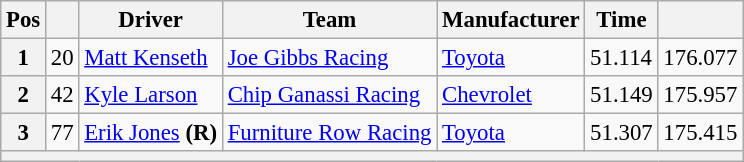<table class="wikitable" style="font-size:95%">
<tr>
<th>Pos</th>
<th></th>
<th>Driver</th>
<th>Team</th>
<th>Manufacturer</th>
<th>Time</th>
<th></th>
</tr>
<tr>
<th>1</th>
<td>20</td>
<td><a href='#'>Matt Kenseth</a></td>
<td><a href='#'>Joe Gibbs Racing</a></td>
<td><a href='#'>Toyota</a></td>
<td>51.114</td>
<td>176.077</td>
</tr>
<tr>
<th>2</th>
<td>42</td>
<td><a href='#'>Kyle Larson</a></td>
<td><a href='#'>Chip Ganassi Racing</a></td>
<td><a href='#'>Chevrolet</a></td>
<td>51.149</td>
<td>175.957</td>
</tr>
<tr>
<th>3</th>
<td>77</td>
<td><a href='#'>Erik Jones</a> <strong>(R)</strong></td>
<td><a href='#'>Furniture Row Racing</a></td>
<td><a href='#'>Toyota</a></td>
<td>51.307</td>
<td>175.415</td>
</tr>
<tr>
<th colspan="7"></th>
</tr>
</table>
